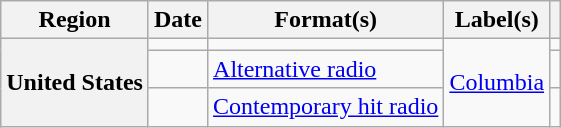<table class="wikitable plainrowheaders" style="text-align:left">
<tr>
<th scope="col">Region</th>
<th scope="col">Date</th>
<th scope="col">Format(s)</th>
<th scope="col">Label(s)</th>
<th scope="col"></th>
</tr>
<tr>
<th scope="row" rowspan="3">United States</th>
<td></td>
<td></td>
<td rowspan="3"><a href='#'>Columbia</a></td>
<td></td>
</tr>
<tr>
<td></td>
<td><a href='#'>Alternative radio</a></td>
<td></td>
</tr>
<tr>
<td></td>
<td><a href='#'>Contemporary hit radio</a></td>
<td></td>
</tr>
</table>
